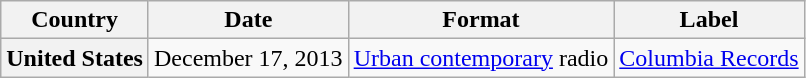<table class="wikitable plainrowheaders">
<tr>
<th>Country</th>
<th>Date</th>
<th>Format</th>
<th>Label</th>
</tr>
<tr>
<th scope="row">United States</th>
<td>December 17, 2013</td>
<td><a href='#'>Urban contemporary</a> radio</td>
<td><a href='#'>Columbia Records</a></td>
</tr>
</table>
